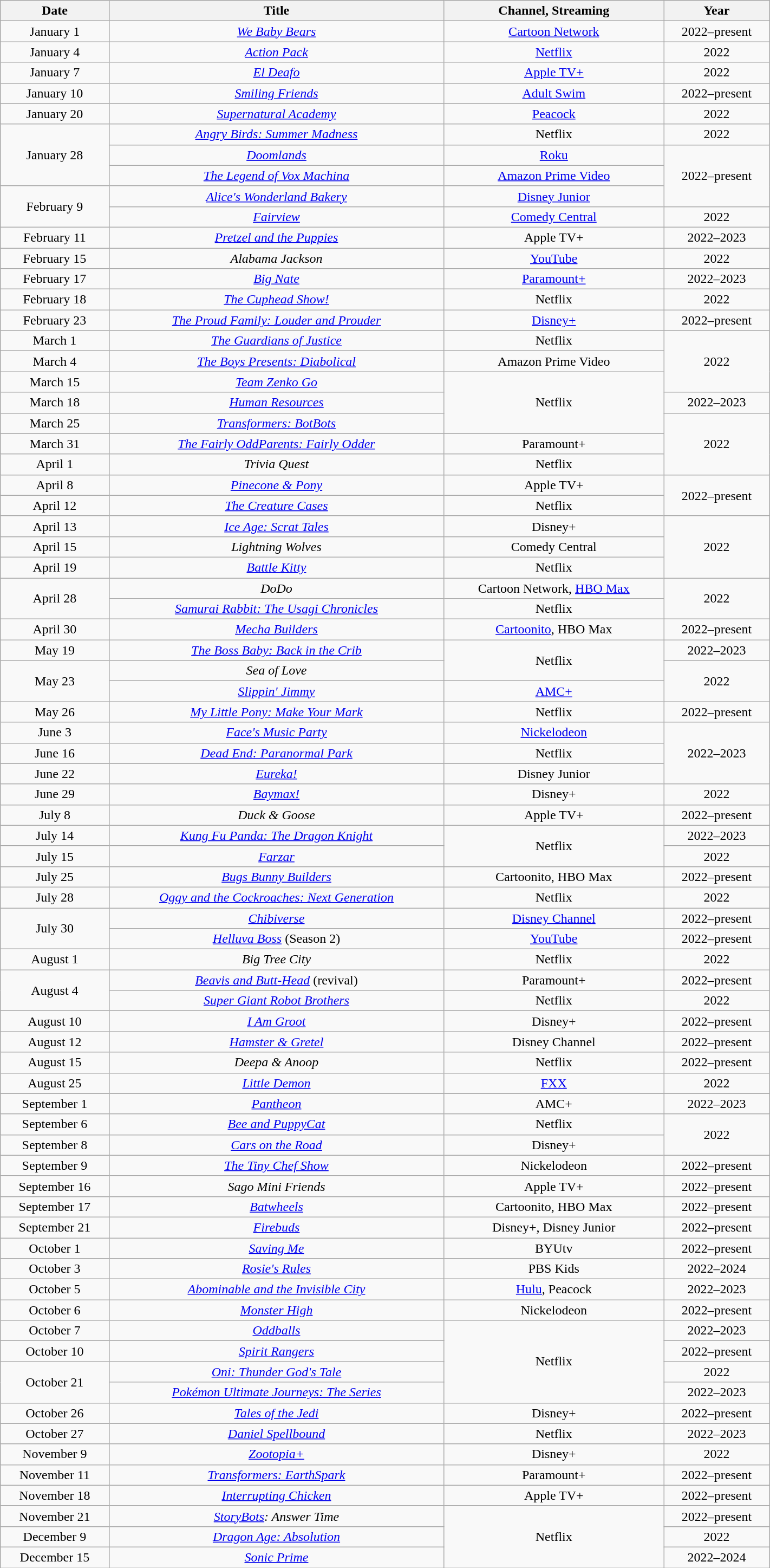<table class="wikitable sortable" style="border-collapse: collapse; text-align: center" width="75%" border="1" cellpadding="3">
<tr>
<th scope="col">Date</th>
<th scope="col">Title</th>
<th scope="col">Channel, Streaming</th>
<th scope="col">Year</th>
</tr>
<tr>
<td>January 1</td>
<td><em><a href='#'>We Baby Bears</a></em></td>
<td><a href='#'>Cartoon Network</a></td>
<td>2022–present</td>
</tr>
<tr>
<td>January 4</td>
<td><em><a href='#'>Action Pack</a></em></td>
<td><a href='#'>Netflix</a></td>
<td>2022</td>
</tr>
<tr>
<td>January 7</td>
<td><em><a href='#'>El Deafo</a></em></td>
<td><a href='#'>Apple TV+</a></td>
<td>2022</td>
</tr>
<tr>
<td>January 10</td>
<td><em><a href='#'>Smiling Friends</a></em></td>
<td><a href='#'>Adult Swim</a></td>
<td>2022–present</td>
</tr>
<tr>
<td>January 20</td>
<td><em><a href='#'>Supernatural Academy</a></em></td>
<td><a href='#'>Peacock</a></td>
<td>2022</td>
</tr>
<tr>
<td rowspan="3">January 28</td>
<td><em><a href='#'>Angry Birds: Summer Madness</a></em></td>
<td>Netflix</td>
<td>2022</td>
</tr>
<tr>
<td><em><a href='#'>Doomlands</a></em></td>
<td><a href='#'>Roku</a></td>
<td rowspan="3">2022–present</td>
</tr>
<tr>
<td><em><a href='#'>The Legend of Vox Machina</a></em></td>
<td><a href='#'>Amazon Prime Video</a></td>
</tr>
<tr>
<td rowspan="2">February 9</td>
<td><em><a href='#'>Alice's Wonderland Bakery</a></em></td>
<td><a href='#'>Disney Junior</a></td>
</tr>
<tr>
<td><em><a href='#'>Fairview</a></em></td>
<td><a href='#'>Comedy Central</a></td>
<td>2022</td>
</tr>
<tr>
<td>February 11</td>
<td><em><a href='#'>Pretzel and the Puppies</a></em></td>
<td>Apple TV+</td>
<td>2022–2023</td>
</tr>
<tr>
<td>February 15</td>
<td><em>Alabama Jackson</em></td>
<td><a href='#'>YouTube</a></td>
<td>2022</td>
</tr>
<tr>
<td>February 17</td>
<td><em><a href='#'>Big Nate</a></em></td>
<td><a href='#'>Paramount+</a></td>
<td>2022–2023</td>
</tr>
<tr>
<td>February 18</td>
<td><em><a href='#'>The Cuphead Show!</a></em></td>
<td>Netflix</td>
<td>2022</td>
</tr>
<tr>
<td>February 23</td>
<td><em><a href='#'>The Proud Family: Louder and Prouder</a></em></td>
<td><a href='#'>Disney+</a></td>
<td>2022–present</td>
</tr>
<tr>
<td>March 1</td>
<td><em><a href='#'>The Guardians of Justice</a></em></td>
<td>Netflix</td>
<td rowspan="3">2022</td>
</tr>
<tr>
<td>March 4</td>
<td><em><a href='#'>The Boys Presents: Diabolical</a></em></td>
<td>Amazon Prime Video</td>
</tr>
<tr>
<td>March 15</td>
<td><em><a href='#'>Team Zenko Go</a></em></td>
<td rowspan="3">Netflix</td>
</tr>
<tr>
<td>March 18</td>
<td><em><a href='#'>Human Resources</a></em></td>
<td>2022–2023</td>
</tr>
<tr>
<td>March 25</td>
<td><em><a href='#'>Transformers: BotBots</a></em></td>
<td rowspan="3">2022</td>
</tr>
<tr>
<td>March 31</td>
<td><em><a href='#'>The Fairly OddParents: Fairly Odder</a></em></td>
<td>Paramount+</td>
</tr>
<tr>
<td>April 1</td>
<td><em>Trivia Quest</em></td>
<td>Netflix</td>
</tr>
<tr>
<td>April 8</td>
<td><em><a href='#'>Pinecone & Pony</a></em></td>
<td>Apple TV+</td>
<td rowspan="2">2022–present</td>
</tr>
<tr>
<td>April 12</td>
<td><em><a href='#'>The Creature Cases</a></em></td>
<td>Netflix</td>
</tr>
<tr>
<td>April 13</td>
<td><em><a href='#'>Ice Age: Scrat Tales</a></em></td>
<td>Disney+</td>
<td rowspan="3">2022</td>
</tr>
<tr>
<td>April 15</td>
<td><em>Lightning Wolves</em></td>
<td>Comedy Central</td>
</tr>
<tr>
<td>April 19</td>
<td><em><a href='#'>Battle Kitty</a></em></td>
<td>Netflix</td>
</tr>
<tr>
<td rowspan="2">April 28</td>
<td><em>DoDo</em></td>
<td>Cartoon Network, <a href='#'>HBO Max</a></td>
<td rowspan="2">2022</td>
</tr>
<tr>
<td><em><a href='#'>Samurai Rabbit: The Usagi Chronicles</a></em></td>
<td>Netflix</td>
</tr>
<tr>
<td>April 30</td>
<td><em><a href='#'>Mecha Builders</a></em></td>
<td><a href='#'>Cartoonito</a>, HBO Max</td>
<td>2022–present</td>
</tr>
<tr>
<td>May 19</td>
<td><em><a href='#'>The Boss Baby: Back in the Crib</a></em></td>
<td rowspan="2">Netflix</td>
<td>2022–2023</td>
</tr>
<tr>
<td rowspan="2">May 23</td>
<td><em>Sea of Love</em></td>
<td rowspan="2">2022</td>
</tr>
<tr>
<td><em><a href='#'>Slippin' Jimmy</a></em></td>
<td><a href='#'>AMC+</a></td>
</tr>
<tr>
<td>May 26</td>
<td><em><a href='#'>My Little Pony: Make Your Mark</a></em></td>
<td>Netflix</td>
<td>2022–present</td>
</tr>
<tr>
<td>June 3</td>
<td><em><a href='#'>Face's Music Party</a></em></td>
<td><a href='#'>Nickelodeon</a></td>
<td rowspan="3">2022–2023</td>
</tr>
<tr>
<td>June 16</td>
<td><em><a href='#'>Dead End: Paranormal Park</a></em></td>
<td>Netflix</td>
</tr>
<tr>
<td>June 22</td>
<td><em><a href='#'>Eureka!</a></em></td>
<td>Disney Junior</td>
</tr>
<tr>
<td>June 29</td>
<td><em><a href='#'>Baymax!</a></em></td>
<td>Disney+</td>
<td>2022</td>
</tr>
<tr>
<td>July 8</td>
<td><em>Duck & Goose</em></td>
<td>Apple TV+</td>
<td>2022–present</td>
</tr>
<tr>
<td>July 14</td>
<td><em><a href='#'>Kung Fu Panda: The Dragon Knight</a></em></td>
<td rowspan="2">Netflix</td>
<td>2022–2023</td>
</tr>
<tr>
<td>July 15</td>
<td><em><a href='#'>Farzar</a></em></td>
<td>2022</td>
</tr>
<tr>
<td>July 25</td>
<td><em><a href='#'>Bugs Bunny Builders</a></em></td>
<td>Cartoonito, HBO Max</td>
<td>2022–present</td>
</tr>
<tr>
<td>July 28</td>
<td><em><a href='#'>Oggy and the Cockroaches: Next Generation</a></em></td>
<td>Netflix</td>
<td>2022</td>
</tr>
<tr>
<td rowspan="2">July 30</td>
<td><em><a href='#'>Chibiverse</a></em></td>
<td><a href='#'>Disney Channel</a></td>
<td>2022–present</td>
</tr>
<tr>
<td><em><a href='#'>Helluva Boss</a></em> (Season 2)</td>
<td><a href='#'>YouTube</a></td>
<td>2022–present</td>
</tr>
<tr>
<td>August 1</td>
<td><em>Big Tree City</em></td>
<td>Netflix</td>
<td>2022</td>
</tr>
<tr>
<td rowspan="2">August 4</td>
<td><em><a href='#'>Beavis and Butt-Head</a></em> (revival)</td>
<td>Paramount+</td>
<td>2022–present</td>
</tr>
<tr>
<td><em><a href='#'>Super Giant Robot Brothers</a></em></td>
<td>Netflix</td>
<td>2022</td>
</tr>
<tr>
<td>August 10</td>
<td><em><a href='#'>I Am Groot</a></em></td>
<td>Disney+</td>
<td>2022–present</td>
</tr>
<tr>
<td>August 12</td>
<td><em><a href='#'>Hamster & Gretel</a></em></td>
<td>Disney Channel</td>
<td>2022–present</td>
</tr>
<tr>
<td>August 15</td>
<td><em>Deepa & Anoop</em></td>
<td>Netflix</td>
<td>2022–present</td>
</tr>
<tr>
<td>August 25</td>
<td><em><a href='#'>Little Demon</a></em></td>
<td><a href='#'>FXX</a></td>
<td>2022</td>
</tr>
<tr>
<td>September 1</td>
<td><em><a href='#'>Pantheon</a></em></td>
<td>AMC+</td>
<td>2022–2023</td>
</tr>
<tr>
<td>September 6</td>
<td><em><a href='#'>Bee and PuppyCat</a></em></td>
<td>Netflix</td>
<td rowspan="2">2022</td>
</tr>
<tr>
<td>September 8</td>
<td><em><a href='#'>Cars on the Road</a></em></td>
<td>Disney+</td>
</tr>
<tr>
<td>September 9</td>
<td><em><a href='#'>The Tiny Chef Show</a></em></td>
<td>Nickelodeon</td>
<td>2022–present</td>
</tr>
<tr>
<td>September 16</td>
<td><em>Sago Mini Friends</em></td>
<td>Apple TV+</td>
<td>2022–present</td>
</tr>
<tr>
<td>September 17</td>
<td><em><a href='#'>Batwheels</a></em></td>
<td>Cartoonito, HBO Max</td>
<td>2022–present</td>
</tr>
<tr>
<td>September 21</td>
<td><em><a href='#'>Firebuds</a></em></td>
<td>Disney+, Disney Junior</td>
<td>2022–present</td>
</tr>
<tr>
<td>October 1</td>
<td><em><a href='#'>Saving Me</a></em></td>
<td>BYUtv</td>
<td>2022–present</td>
</tr>
<tr>
<td>October 3</td>
<td><em><a href='#'>Rosie's Rules</a></em></td>
<td>PBS Kids</td>
<td>2022–2024</td>
</tr>
<tr>
<td>October 5</td>
<td><em><a href='#'>Abominable and the Invisible City</a></em></td>
<td><a href='#'>Hulu</a>, Peacock</td>
<td>2022–2023</td>
</tr>
<tr>
<td>October 6</td>
<td><em><a href='#'>Monster High</a></em></td>
<td>Nickelodeon</td>
<td>2022–present</td>
</tr>
<tr>
<td>October 7</td>
<td><em><a href='#'>Oddballs</a></em></td>
<td rowspan="4">Netflix</td>
<td>2022–2023</td>
</tr>
<tr>
<td>October 10</td>
<td><em><a href='#'>Spirit Rangers</a></em></td>
<td>2022–present</td>
</tr>
<tr>
<td rowspan="2">October 21</td>
<td><em><a href='#'>Oni: Thunder God's Tale</a></em></td>
<td>2022</td>
</tr>
<tr>
<td><em><a href='#'>Pokémon Ultimate Journeys: The Series</a></em></td>
<td>2022–2023</td>
</tr>
<tr>
<td>October 26</td>
<td><em><a href='#'>Tales of the Jedi</a></em></td>
<td>Disney+</td>
<td>2022–present</td>
</tr>
<tr>
<td>October 27</td>
<td><em><a href='#'>Daniel Spellbound</a></em></td>
<td>Netflix</td>
<td>2022–2023</td>
</tr>
<tr>
<td>November 9</td>
<td><em><a href='#'>Zootopia+</a></em></td>
<td>Disney+</td>
<td>2022</td>
</tr>
<tr>
<td>November 11</td>
<td><em><a href='#'>Transformers: EarthSpark</a></em></td>
<td>Paramount+</td>
<td>2022–present</td>
</tr>
<tr>
<td>November 18</td>
<td><em><a href='#'>Interrupting Chicken</a></em></td>
<td>Apple TV+</td>
<td>2022–present</td>
</tr>
<tr>
<td>November 21</td>
<td><em><a href='#'>StoryBots</a>: Answer Time</em></td>
<td rowspan="3">Netflix</td>
<td>2022–present</td>
</tr>
<tr>
<td>December 9</td>
<td><em><a href='#'>Dragon Age: Absolution</a></em></td>
<td>2022</td>
</tr>
<tr>
<td>December 15</td>
<td><em><a href='#'>Sonic Prime</a></em></td>
<td>2022–2024</td>
</tr>
</table>
